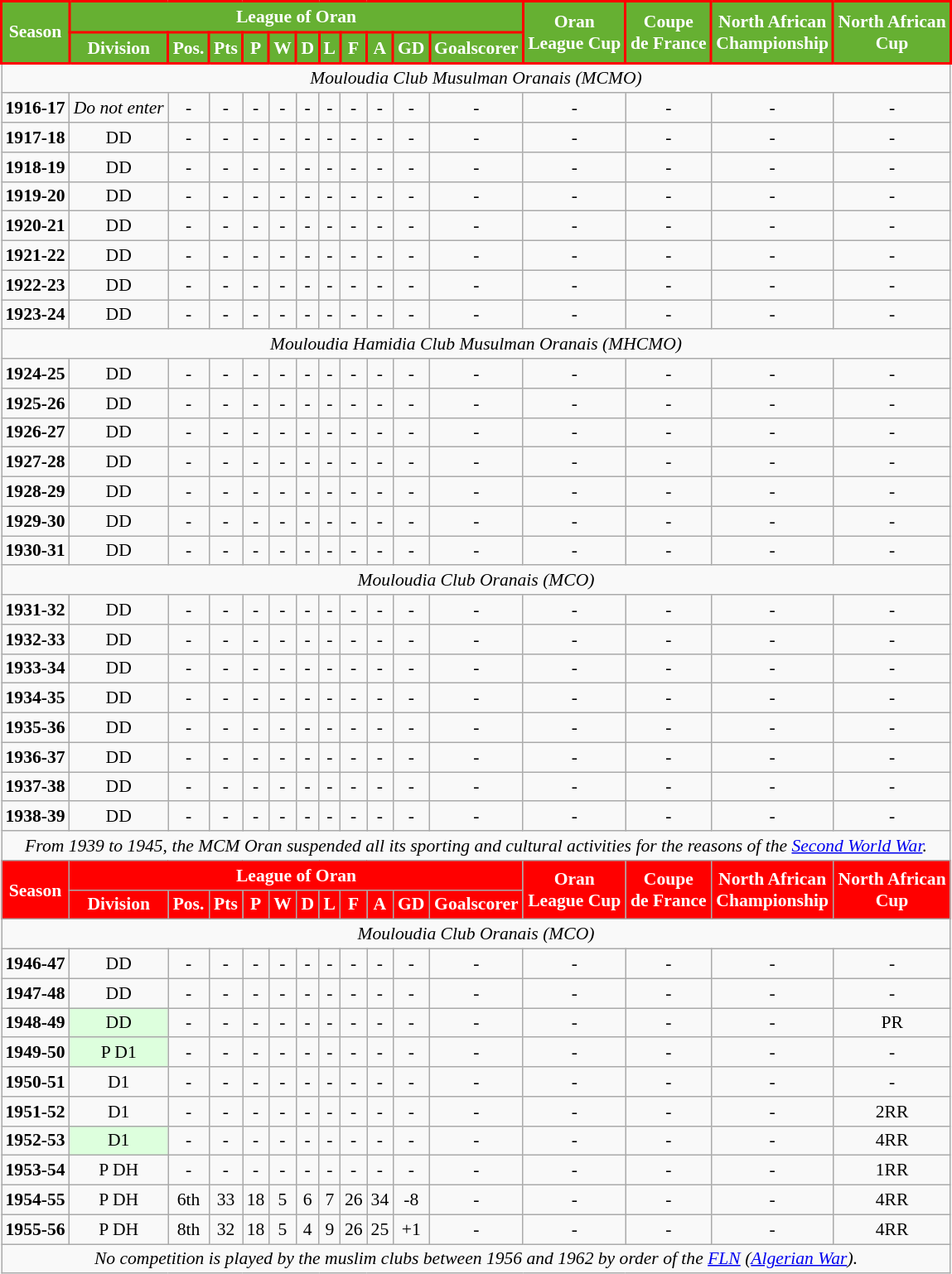<table class="wikitable center" style="font-size:90%; text-align: center">
<tr>
<th rowspan=2 style="border:#FF0000 2px solid; background:#66B032; color:white;">Season</th>
<th colspan=11 style="border:#FF0000 2px solid; background:#66B032; color:white;">League of Oran</th>
<th rowspan=2 style="border:#FF0000 2px solid; background:#66B032; color:white;">Oran<br>League Cup</th>
<th rowspan=2 style="border:#FF0000 2px solid; background:#66B032; color:white;">Coupe<br>de France</th>
<th rowspan=2 style="border:#FF0000 2px solid; background:#66B032; color:white;">North African<br>Championship</th>
<th rowspan=2 style="border:#FF0000 2px solid; background:#66B032; color:white;">North African<br>Cup</th>
</tr>
<tr>
<th style="border:#FF0000 2px solid; background:#66B032; color:white;">Division</th>
<th style="border:#FF0000 2px solid; background:#66B032; color:white;">Pos.</th>
<th style="border:#FF0000 2px solid; background:#66B032; color:white;">Pts</th>
<th style="border:#FF0000 2px solid; background:#66B032; color:white;">P</th>
<th style="border:#FF0000 2px solid; background:#66B032; color:white;">W</th>
<th style="border:#FF0000 2px solid; background:#66B032; color:white;">D</th>
<th style="border:#FF0000 2px solid; background:#66B032; color:white;">L</th>
<th style="border:#FF0000 2px solid; background:#66B032; color:white;">F</th>
<th style="border:#FF0000 2px solid; background:#66B032; color:white;">A</th>
<th style="border:#FF0000 2px solid; background:#66B032; color:white;">GD</th>
<th style="border:#FF0000 2px solid; background:#66B032; color:white;">Goalscorer</th>
</tr>
<tr>
<td colspan=16><em>Mouloudia Club Musulman Oranais (MCMO)</em></td>
</tr>
<tr>
<td><strong>1916-17</strong></td>
<td><em>Do not enter</em> </td>
<td>-</td>
<td>-</td>
<td>-</td>
<td>-</td>
<td>-</td>
<td>-</td>
<td>-</td>
<td>-</td>
<td>-</td>
<td>-</td>
<td>-</td>
<td>-</td>
<td>-</td>
<td>-</td>
</tr>
<tr>
<td><strong>1917-18</strong></td>
<td>DD </td>
<td>-</td>
<td>-</td>
<td>-</td>
<td>-</td>
<td>-</td>
<td>-</td>
<td>-</td>
<td>-</td>
<td>-</td>
<td>-</td>
<td>-</td>
<td>-</td>
<td>-</td>
<td>-</td>
</tr>
<tr>
<td><strong>1918-19</strong></td>
<td>DD </td>
<td>-</td>
<td>-</td>
<td>-</td>
<td>-</td>
<td>-</td>
<td>-</td>
<td>-</td>
<td>-</td>
<td>-</td>
<td>-</td>
<td>-</td>
<td>-</td>
<td>-</td>
<td>-</td>
</tr>
<tr>
<td><strong>1919-20</strong></td>
<td>DD </td>
<td>-</td>
<td>-</td>
<td>-</td>
<td>-</td>
<td>-</td>
<td>-</td>
<td>-</td>
<td>-</td>
<td>-</td>
<td>-</td>
<td>-</td>
<td>-</td>
<td>-</td>
<td>-</td>
</tr>
<tr>
<td><strong>1920-21</strong></td>
<td>DD </td>
<td>-</td>
<td>-</td>
<td>-</td>
<td>-</td>
<td>-</td>
<td>-</td>
<td>-</td>
<td>-</td>
<td>-</td>
<td>-</td>
<td>-</td>
<td>-</td>
<td>-</td>
<td>-</td>
</tr>
<tr>
<td><strong>1921-22</strong></td>
<td>DD </td>
<td>-</td>
<td>-</td>
<td>-</td>
<td>-</td>
<td>-</td>
<td>-</td>
<td>-</td>
<td>-</td>
<td>-</td>
<td>-</td>
<td>-</td>
<td>-</td>
<td>-</td>
<td>-</td>
</tr>
<tr>
<td><strong>1922-23</strong></td>
<td>DD </td>
<td>-</td>
<td>-</td>
<td>-</td>
<td>-</td>
<td>-</td>
<td>-</td>
<td>-</td>
<td>-</td>
<td>-</td>
<td>-</td>
<td>-</td>
<td>-</td>
<td>-</td>
<td>-</td>
</tr>
<tr>
<td><strong>1923-24</strong></td>
<td>DD </td>
<td>-</td>
<td>-</td>
<td>-</td>
<td>-</td>
<td>-</td>
<td>-</td>
<td>-</td>
<td>-</td>
<td>-</td>
<td>-</td>
<td>-</td>
<td>-</td>
<td>-</td>
<td>-</td>
</tr>
<tr>
<td colspan=16><em>Mouloudia Hamidia Club Musulman Oranais (MHCMO)</em></td>
</tr>
<tr>
<td><strong>1924-25</strong></td>
<td>DD </td>
<td>-</td>
<td>-</td>
<td>-</td>
<td>-</td>
<td>-</td>
<td>-</td>
<td>-</td>
<td>-</td>
<td>-</td>
<td>-</td>
<td>-</td>
<td>-</td>
<td>-</td>
<td>-</td>
</tr>
<tr>
<td><strong>1925-26</strong></td>
<td>DD </td>
<td>-</td>
<td>-</td>
<td>-</td>
<td>-</td>
<td>-</td>
<td>-</td>
<td>-</td>
<td>-</td>
<td>-</td>
<td>-</td>
<td>-</td>
<td>-</td>
<td>-</td>
<td>-</td>
</tr>
<tr>
<td><strong>1926-27</strong></td>
<td>DD </td>
<td>-</td>
<td>-</td>
<td>-</td>
<td>-</td>
<td>-</td>
<td>-</td>
<td>-</td>
<td>-</td>
<td>-</td>
<td>-</td>
<td>-</td>
<td>-</td>
<td>-</td>
<td>-</td>
</tr>
<tr>
<td><strong>1927-28</strong></td>
<td>DD </td>
<td>-</td>
<td>-</td>
<td>-</td>
<td>-</td>
<td>-</td>
<td>-</td>
<td>-</td>
<td>-</td>
<td>-</td>
<td>-</td>
<td>-</td>
<td>-</td>
<td>-</td>
<td>-</td>
</tr>
<tr>
<td><strong>1928-29</strong></td>
<td>DD </td>
<td>-</td>
<td>-</td>
<td>-</td>
<td>-</td>
<td>-</td>
<td>-</td>
<td>-</td>
<td>-</td>
<td>-</td>
<td>-</td>
<td>-</td>
<td>-</td>
<td>-</td>
<td>-</td>
</tr>
<tr>
<td><strong>1929-30</strong></td>
<td>DD </td>
<td>-</td>
<td>-</td>
<td>-</td>
<td>-</td>
<td>-</td>
<td>-</td>
<td>-</td>
<td>-</td>
<td>-</td>
<td>-</td>
<td>-</td>
<td>-</td>
<td>-</td>
<td>-</td>
</tr>
<tr>
<td><strong>1930-31</strong></td>
<td>DD </td>
<td>-</td>
<td>-</td>
<td>-</td>
<td>-</td>
<td>-</td>
<td>-</td>
<td>-</td>
<td>-</td>
<td>-</td>
<td>-</td>
<td>-</td>
<td>-</td>
<td>-</td>
<td>-</td>
</tr>
<tr>
<td colspan=16><em>Mouloudia Club Oranais (MCO)</em></td>
</tr>
<tr>
<td><strong>1931-32</strong></td>
<td>DD </td>
<td>-</td>
<td>-</td>
<td>-</td>
<td>-</td>
<td>-</td>
<td>-</td>
<td>-</td>
<td>-</td>
<td>-</td>
<td>-</td>
<td>-</td>
<td>-</td>
<td>-</td>
<td>-</td>
</tr>
<tr>
<td><strong>1932-33</strong></td>
<td>DD </td>
<td>-</td>
<td>-</td>
<td>-</td>
<td>-</td>
<td>-</td>
<td>-</td>
<td>-</td>
<td>-</td>
<td>-</td>
<td>-</td>
<td>-</td>
<td>-</td>
<td>-</td>
<td>-</td>
</tr>
<tr>
<td><strong>1933-34</strong></td>
<td>DD </td>
<td>-</td>
<td>-</td>
<td>-</td>
<td>-</td>
<td>-</td>
<td>-</td>
<td>-</td>
<td>-</td>
<td>-</td>
<td>-</td>
<td>-</td>
<td>-</td>
<td>-</td>
<td>-</td>
</tr>
<tr>
<td><strong>1934-35</strong></td>
<td>DD </td>
<td>-</td>
<td>-</td>
<td>-</td>
<td>-</td>
<td>-</td>
<td>-</td>
<td>-</td>
<td>-</td>
<td>-</td>
<td>-</td>
<td>-</td>
<td>-</td>
<td>-</td>
<td>-</td>
</tr>
<tr>
<td><strong>1935-36</strong></td>
<td>DD </td>
<td>-</td>
<td>-</td>
<td>-</td>
<td>-</td>
<td>-</td>
<td>-</td>
<td>-</td>
<td>-</td>
<td>-</td>
<td>-</td>
<td>-</td>
<td>-</td>
<td>-</td>
<td>-</td>
</tr>
<tr>
<td><strong>1936-37</strong></td>
<td>DD </td>
<td>-</td>
<td>-</td>
<td>-</td>
<td>-</td>
<td>-</td>
<td>-</td>
<td>-</td>
<td>-</td>
<td>-</td>
<td>-</td>
<td>-</td>
<td>-</td>
<td>-</td>
<td>-</td>
</tr>
<tr>
<td><strong>1937-38</strong></td>
<td>DD </td>
<td>-</td>
<td>-</td>
<td>-</td>
<td>-</td>
<td>-</td>
<td>-</td>
<td>-</td>
<td>-</td>
<td>-</td>
<td>-</td>
<td>-</td>
<td>-</td>
<td>-</td>
<td>-</td>
</tr>
<tr>
<td><strong>1938-39</strong></td>
<td>DD </td>
<td>-</td>
<td>-</td>
<td>-</td>
<td>-</td>
<td>-</td>
<td>-</td>
<td>-</td>
<td>-</td>
<td>-</td>
<td>-</td>
<td>-</td>
<td>-</td>
<td>-</td>
<td>-</td>
</tr>
<tr>
<td colspan=16><em>From 1939 to 1945, the MCM Oran suspended all its sporting and cultural activities for the reasons of the <a href='#'>Second World War</a>.</em></td>
</tr>
<tr>
<th rowspan=2 style="color:#ffffff; background:#FF0000;">Season</th>
<th colspan=11 style="color:#ffffff; background:#FF0000;">League of Oran</th>
<th rowspan=2 style="color:#ffffff; background:#FF0000;">Oran<br>League Cup</th>
<th rowspan=2 style="color:#ffffff; background:#FF0000;">Coupe<br>de France</th>
<th rowspan=2 style="color:#ffffff; background:#FF0000;">North African<br>Championship</th>
<th rowspan=2 style="color:#ffffff; background:#FF0000;">North African<br>Cup</th>
</tr>
<tr>
<th style="color:#ffffff; background:#FF0000;">Division</th>
<th style="color:#ffffff; background:#FF0000;">Pos.</th>
<th style="color:#ffffff; background:#FF0000;">Pts</th>
<th style="color:#ffffff; background:#FF0000;">P</th>
<th style="color:#ffffff; background:#FF0000;">W</th>
<th style="color:#ffffff; background:#FF0000;">D</th>
<th style="color:#ffffff; background:#FF0000;">L</th>
<th style="color:#ffffff; background:#FF0000;">F</th>
<th style="color:#ffffff; background:#FF0000;">A</th>
<th style="color:#ffffff; background:#FF0000;">GD</th>
<th style="color:#ffffff; background:#FF0000;">Goalscorer</th>
</tr>
<tr>
<td colspan=16><em>Mouloudia Club Oranais (MCO)</em></td>
</tr>
<tr>
<td><strong>1946-47</strong></td>
<td>DD </td>
<td>-</td>
<td>-</td>
<td>-</td>
<td>-</td>
<td>-</td>
<td>-</td>
<td>-</td>
<td>-</td>
<td>-</td>
<td>-</td>
<td>-</td>
<td>-</td>
<td>-</td>
<td>-</td>
</tr>
<tr>
<td><strong>1947-48</strong></td>
<td>DD </td>
<td>-</td>
<td>-</td>
<td>-</td>
<td>-</td>
<td>-</td>
<td>-</td>
<td>-</td>
<td>-</td>
<td>-</td>
<td>-</td>
<td>-</td>
<td>-</td>
<td>-</td>
<td>-</td>
</tr>
<tr>
<td><strong>1948-49</strong></td>
<td bgcolor="DDFFDD">DD </td>
<td>-</td>
<td>-</td>
<td>-</td>
<td>-</td>
<td>-</td>
<td>-</td>
<td>-</td>
<td>-</td>
<td>-</td>
<td>-</td>
<td>-</td>
<td>-</td>
<td>-</td>
<td>PR</td>
</tr>
<tr>
<td><strong>1949-50</strong></td>
<td bgcolor="DDFFDD">P D1 </td>
<td>-</td>
<td>-</td>
<td>-</td>
<td>-</td>
<td>-</td>
<td>-</td>
<td>-</td>
<td>-</td>
<td>-</td>
<td>-</td>
<td>-</td>
<td>-</td>
<td>-</td>
<td>-</td>
</tr>
<tr>
<td><strong>1950-51</strong></td>
<td>D1 </td>
<td>-</td>
<td>-</td>
<td>-</td>
<td>-</td>
<td>-</td>
<td>-</td>
<td>-</td>
<td>-</td>
<td>-</td>
<td>-</td>
<td>-</td>
<td>-</td>
<td>-</td>
<td>-</td>
</tr>
<tr>
<td><strong>1951-52</strong></td>
<td>D1 </td>
<td>-</td>
<td>-</td>
<td>-</td>
<td>-</td>
<td>-</td>
<td>-</td>
<td>-</td>
<td>-</td>
<td>-</td>
<td>-</td>
<td>-</td>
<td>-</td>
<td>-</td>
<td>2RR</td>
</tr>
<tr>
<td><strong>1952-53</strong></td>
<td bgcolor="DDFFDD">D1 </td>
<td>-</td>
<td>-</td>
<td>-</td>
<td>-</td>
<td>-</td>
<td>-</td>
<td>-</td>
<td>-</td>
<td>-</td>
<td>-</td>
<td>-</td>
<td>-</td>
<td>-</td>
<td>4RR</td>
</tr>
<tr>
<td><strong>1953-54</strong></td>
<td>P DH </td>
<td>-</td>
<td>-</td>
<td>-</td>
<td>-</td>
<td>-</td>
<td>-</td>
<td>-</td>
<td>-</td>
<td>-</td>
<td>-</td>
<td>-</td>
<td>-</td>
<td>-</td>
<td>1RR</td>
</tr>
<tr>
<td><strong>1954-55</strong></td>
<td>P DH </td>
<td>6th</td>
<td>33</td>
<td>18</td>
<td>5</td>
<td>6</td>
<td>7</td>
<td>26</td>
<td>34</td>
<td>-8</td>
<td>-</td>
<td>-</td>
<td>-</td>
<td>-</td>
<td>4RR</td>
</tr>
<tr>
<td><strong>1955-56</strong></td>
<td>P DH </td>
<td>8th</td>
<td>32</td>
<td>18</td>
<td>5</td>
<td>4</td>
<td>9</td>
<td>26</td>
<td>25</td>
<td>+1</td>
<td>-</td>
<td>-</td>
<td>-</td>
<td>-</td>
<td>4RR</td>
</tr>
<tr>
<td colspan=16><em>No competition is played by the muslim clubs between 1956 and 1962 by order of the <a href='#'>FLN</a> (<a href='#'>Algerian War</a>).</em></td>
</tr>
</table>
